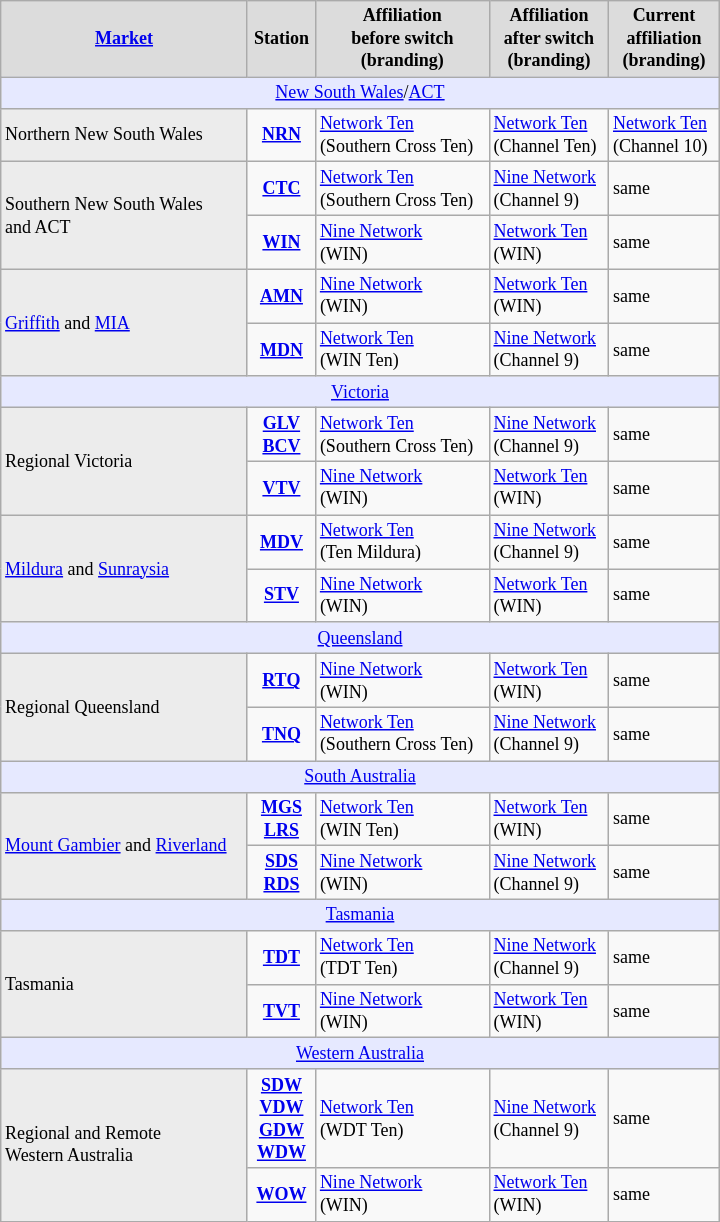<table class="floating wikitable collapsible" style="width: 480px; font-size:75%;margin:0 0 5em 0.75em;float:right;">
<tr>
<th scope="col" style=background:#DCDCDC; color:#FFFFFF; border: 2px solid #D33A5D><a href='#'>Market</a></th>
<th scope="col" style=background:#DCDCDC; color:#FFFFFF; border: 2px solid #D33A5D>Station</th>
<th scope="col" style=background:#DCDCDC; color:#FFFFFF; border: 2px solid #D33A5D>Affiliation<br>before switch<br>(branding)</th>
<th scope="col" style=background:#DCDCDC; color:#FFFFFF; border: 2px solid #D33A5D>Affiliation<br>after switch<br>(branding)</th>
<th scope="col" style=background:#DCDCDC; color:#FFFFFF; border: 2px solid #D33A5D>Current<br>affiliation<br>(branding)</th>
</tr>
<tr>
<td style="background:#e6e9ff; text-align:center;" colspan="5"><a href='#'>New South Wales</a>/<a href='#'>ACT</a></td>
</tr>
<tr>
<td style="background:#ececec;">Northern New South Wales</td>
<td style="text-align:center;"><strong><a href='#'>NRN</a></strong></td>
<td><a href='#'>Network Ten</a><br>(Southern Cross Ten)</td>
<td><a href='#'>Network Ten</a><br>(Channel Ten)</td>
<td><a href='#'>Network Ten</a><br>(Channel 10)</td>
</tr>
<tr>
<td style="background:#ececec;" rowspan="2">Southern New South Wales<br>and ACT</td>
<td style="text-align:center;"><strong><a href='#'>CTC</a></strong></td>
<td><a href='#'>Network Ten</a><br>(Southern Cross Ten)</td>
<td><a href='#'>Nine Network</a><br>(Channel 9)</td>
<td>same</td>
</tr>
<tr>
<td style="text-align:center;"><strong><a href='#'>WIN</a></strong></td>
<td><a href='#'>Nine Network</a><br>(WIN)</td>
<td><a href='#'>Network Ten</a><br>(WIN)</td>
<td>same</td>
</tr>
<tr>
<td style="background:#ececec;" rowspan="2"><a href='#'>Griffith</a> and <a href='#'>MIA</a></td>
<td style="text-align:center;"><strong><a href='#'>AMN</a></strong></td>
<td><a href='#'>Nine Network</a><br>(WIN)</td>
<td><a href='#'>Network Ten</a><br>(WIN)</td>
<td>same</td>
</tr>
<tr>
<td style="text-align:center;"><strong><a href='#'>MDN</a></strong></td>
<td><a href='#'>Network Ten</a><br>(WIN Ten)</td>
<td><a href='#'>Nine Network</a><br>(Channel 9)</td>
<td>same</td>
</tr>
<tr>
<td style="background:#e6e9ff; text-align:center;" colspan="5"><a href='#'>Victoria</a></td>
</tr>
<tr>
<td style="background:#ececec;" rowspan="2">Regional Victoria</td>
<td style="text-align:center;"><strong><a href='#'>GLV</a></strong><br><strong><a href='#'>BCV</a></strong></td>
<td><a href='#'>Network Ten</a><br>(Southern Cross Ten)</td>
<td><a href='#'>Nine Network</a><br>(Channel 9)</td>
<td>same</td>
</tr>
<tr>
<td style="text-align:center;"><strong><a href='#'>VTV</a></strong></td>
<td><a href='#'>Nine Network</a><br>(WIN)</td>
<td><a href='#'>Network Ten</a><br>(WIN)</td>
<td>same</td>
</tr>
<tr>
<td style="background:#ececec;" rowspan="2"><a href='#'>Mildura</a> and <a href='#'>Sunraysia</a></td>
<td style="text-align:center;"><strong><a href='#'>MDV</a></strong></td>
<td><a href='#'>Network Ten</a><br>(Ten Mildura)</td>
<td><a href='#'>Nine Network</a><br>(Channel 9)</td>
<td>same</td>
</tr>
<tr>
<td style="text-align:center;"><strong><a href='#'>STV</a></strong></td>
<td><a href='#'>Nine Network</a><br>(WIN)</td>
<td><a href='#'>Network Ten</a><br>(WIN)</td>
<td>same</td>
</tr>
<tr>
<td style="background:#e6e9ff; text-align:center;" colspan="5"><a href='#'>Queensland</a></td>
</tr>
<tr>
<td style="background:#ececec;" rowspan="2">Regional Queensland</td>
<td style="text-align:center;"><strong><a href='#'>RTQ</a></strong></td>
<td><a href='#'>Nine Network</a><br>(WIN)</td>
<td><a href='#'>Network Ten</a><br>(WIN)</td>
<td>same</td>
</tr>
<tr>
<td style="text-align:center;"><strong><a href='#'>TNQ</a></strong></td>
<td><a href='#'>Network Ten</a><br>(Southern Cross Ten)</td>
<td><a href='#'>Nine Network</a><br>(Channel 9)</td>
<td>same</td>
</tr>
<tr>
<td style="background:#e6e9ff; text-align:center;" colspan="5"><a href='#'>South Australia</a></td>
</tr>
<tr>
<td style="background:#ececec;" rowspan="2"><a href='#'>Mount Gambier</a> and <a href='#'>Riverland</a></td>
<td style="text-align:center;"><strong><a href='#'>MGS</a></strong><br><strong><a href='#'>LRS</a></strong></td>
<td><a href='#'>Network Ten</a><br>(WIN Ten)</td>
<td><a href='#'>Network Ten</a><br>(WIN)</td>
<td>same</td>
</tr>
<tr>
<td style="text-align:center;"><strong><a href='#'>SDS</a></strong><br><strong><a href='#'>RDS</a></strong></td>
<td><a href='#'>Nine Network</a><br>(WIN)</td>
<td><a href='#'>Nine Network</a><br>(Channel 9)</td>
<td>same</td>
</tr>
<tr>
<td style="background:#e6e9ff; text-align:center;" colspan="5"><a href='#'>Tasmania</a></td>
</tr>
<tr>
<td style="background:#ececec;" rowspan="2">Tasmania</td>
<td style="text-align:center;"><strong><a href='#'>TDT</a></strong></td>
<td><a href='#'>Network Ten</a><br>(TDT Ten)</td>
<td><a href='#'>Nine Network</a><br>(Channel 9)</td>
<td>same</td>
</tr>
<tr>
<td style="text-align:center;"><strong><a href='#'>TVT</a></strong></td>
<td><a href='#'>Nine Network</a><br>(WIN)</td>
<td><a href='#'>Network Ten</a><br>(WIN)</td>
<td>same</td>
</tr>
<tr>
<td style="background:#e6e9ff; text-align:center;" colspan="5"><a href='#'>Western Australia</a></td>
</tr>
<tr>
<td style="background:#ececec;" rowspan="2">Regional and Remote<br>Western Australia</td>
<td style="text-align:center;"><strong><a href='#'>SDW</a></strong><br><strong><a href='#'>VDW</a></strong><br><strong><a href='#'>GDW</a></strong><br><strong><a href='#'>WDW</a></strong></td>
<td><a href='#'>Network Ten</a><br>(WDT Ten)</td>
<td><a href='#'>Nine Network</a><br>(Channel 9)</td>
<td>same</td>
</tr>
<tr>
<td style="text-align:center;"><strong><a href='#'>WOW</a></strong></td>
<td><a href='#'>Nine Network</a><br>(WIN)</td>
<td><a href='#'>Network Ten</a><br>(WIN)</td>
<td>same</td>
</tr>
</table>
